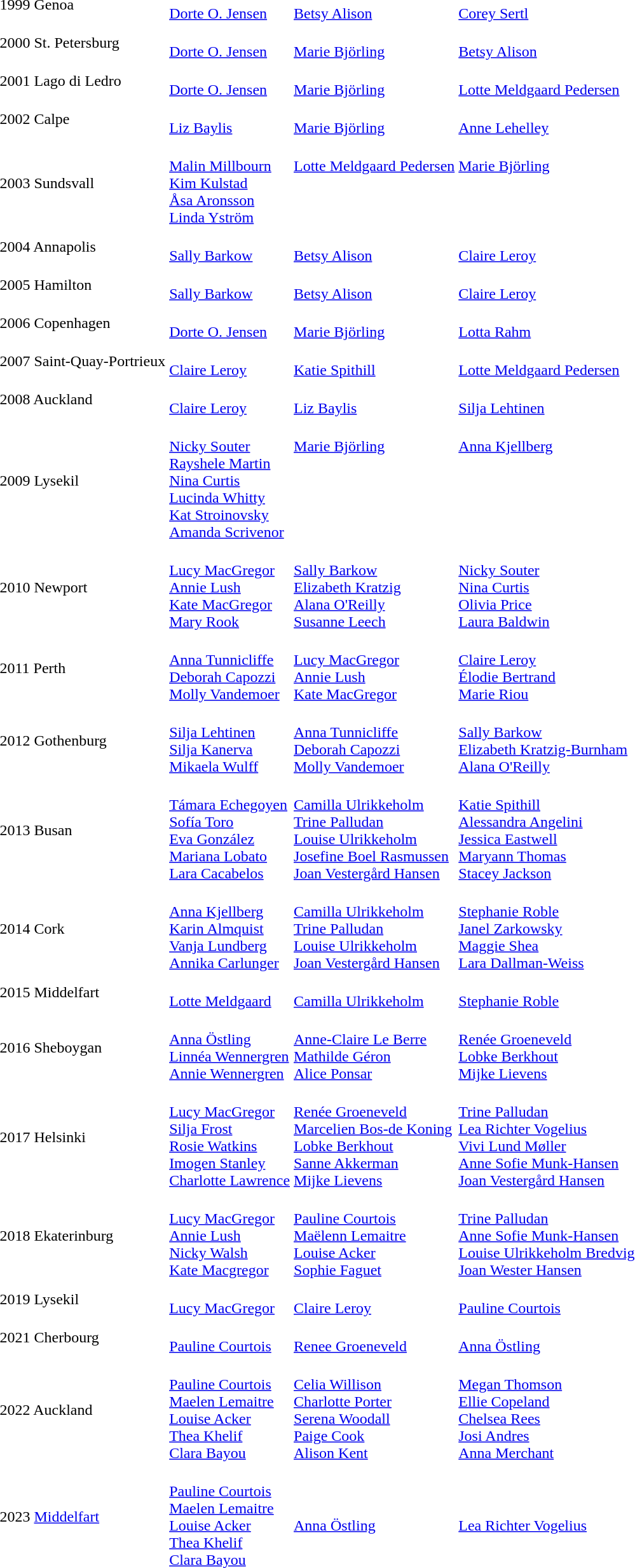<table>
<tr>
<td>1999 Genoa</td>
<td><br><a href='#'>Dorte O. Jensen</a></td>
<td><br><a href='#'>Betsy Alison</a></td>
<td><br><a href='#'>Corey Sertl</a></td>
</tr>
<tr>
<td>2000 St. Petersburg</td>
<td><br><a href='#'>Dorte O. Jensen</a></td>
<td><br><a href='#'>Marie Björling</a></td>
<td><br><a href='#'>Betsy Alison</a></td>
</tr>
<tr>
<td>2001 Lago di Ledro</td>
<td><br><a href='#'>Dorte O. Jensen</a></td>
<td><br><a href='#'>Marie Björling</a></td>
<td><br><a href='#'>Lotte Meldgaard Pedersen</a></td>
</tr>
<tr>
<td>2002 Calpe</td>
<td><br><a href='#'>Liz Baylis</a></td>
<td><br><a href='#'>Marie Björling</a></td>
<td><br><a href='#'>Anne Lehelley</a></td>
</tr>
<tr>
<td>2003 Sundsvall</td>
<td valign=top><br><a href='#'>Malin Millbourn</a><br><a href='#'>Kim Kulstad</a><br><a href='#'>Åsa Aronsson</a><br><a href='#'>Linda Yström</a></td>
<td valign=top><br><a href='#'>Lotte Meldgaard Pedersen</a></td>
<td valign=top><br><a href='#'>Marie Björling</a></td>
</tr>
<tr>
<td>2004 Annapolis</td>
<td><br><a href='#'>Sally Barkow</a></td>
<td><br><a href='#'>Betsy Alison</a></td>
<td><br><a href='#'>Claire Leroy</a></td>
</tr>
<tr>
<td>2005 Hamilton</td>
<td><br><a href='#'>Sally Barkow</a></td>
<td><br><a href='#'>Betsy Alison</a></td>
<td><br><a href='#'>Claire Leroy</a></td>
</tr>
<tr>
<td>2006 Copenhagen</td>
<td><br><a href='#'>Dorte O. Jensen</a></td>
<td><br><a href='#'>Marie Björling</a></td>
<td><br><a href='#'>Lotta Rahm</a></td>
</tr>
<tr>
<td>2007 Saint-Quay-Portrieux</td>
<td><br><a href='#'>Claire Leroy</a></td>
<td><br><a href='#'>Katie Spithill</a></td>
<td><br><a href='#'>Lotte Meldgaard Pedersen</a></td>
</tr>
<tr>
<td>2008 Auckland</td>
<td><br><a href='#'>Claire Leroy</a></td>
<td><br><a href='#'>Liz Baylis</a></td>
<td><br><a href='#'>Silja Lehtinen</a></td>
</tr>
<tr>
<td>2009 Lysekil</td>
<td valign=top><br><a href='#'>Nicky Souter</a><br><a href='#'>Rayshele Martin</a><br><a href='#'>Nina Curtis</a><br><a href='#'>Lucinda Whitty</a><br><a href='#'>Kat Stroinovsky</a><br><a href='#'>Amanda Scrivenor</a></td>
<td valign=top><br><a href='#'>Marie Björling</a></td>
<td valign=top><br><a href='#'>Anna Kjellberg</a></td>
</tr>
<tr>
<td>2010 Newport</td>
<td><br><a href='#'>Lucy MacGregor</a><br><a href='#'>Annie Lush</a><br><a href='#'>Kate MacGregor</a><br><a href='#'>Mary Rook</a></td>
<td><br><a href='#'>Sally Barkow</a><br><a href='#'>Elizabeth Kratzig</a><br><a href='#'>Alana O'Reilly</a><br><a href='#'>Susanne Leech</a></td>
<td><br><a href='#'>Nicky Souter</a><br><a href='#'>Nina Curtis</a><br><a href='#'>Olivia Price</a><br><a href='#'>Laura Baldwin</a></td>
</tr>
<tr>
<td>2011 Perth<br></td>
<td><br><a href='#'>Anna Tunnicliffe</a><br><a href='#'>Deborah Capozzi</a><br><a href='#'>Molly Vandemoer</a></td>
<td><br><a href='#'>Lucy MacGregor</a><br><a href='#'>Annie Lush</a><br><a href='#'>Kate MacGregor</a></td>
<td><br><a href='#'>Claire Leroy</a><br><a href='#'>Élodie Bertrand</a><br><a href='#'>Marie Riou</a></td>
</tr>
<tr>
<td>2012 Gothenburg</td>
<td><br><a href='#'>Silja Lehtinen</a><br><a href='#'>Silja Kanerva</a><br><a href='#'>Mikaela Wulff</a></td>
<td><br><a href='#'>Anna Tunnicliffe</a><br><a href='#'>Deborah Capozzi</a><br><a href='#'>Molly Vandemoer</a></td>
<td><br><a href='#'>Sally Barkow</a><br><a href='#'>Elizabeth Kratzig-Burnham</a><br><a href='#'>Alana O'Reilly</a></td>
</tr>
<tr>
<td>2013 Busan<br></td>
<td><br><a href='#'>Támara Echegoyen</a><br><a href='#'>Sofía Toro</a><br><a href='#'>Eva González</a><br><a href='#'>Mariana Lobato</a><br><a href='#'>Lara Cacabelos</a></td>
<td><br><a href='#'>Camilla Ulrikkeholm</a><br><a href='#'>Trine Palludan</a><br><a href='#'>Louise Ulrikkeholm</a><br><a href='#'>Josefine Boel Rasmussen</a><br><a href='#'>Joan Vestergård Hansen</a></td>
<td><br><a href='#'>Katie Spithill</a><br><a href='#'>Alessandra Angelini</a><br><a href='#'>Jessica Eastwell</a><br><a href='#'>Maryann Thomas</a><br><a href='#'>Stacey Jackson</a></td>
</tr>
<tr>
<td>2014 Cork</td>
<td><br><a href='#'>Anna Kjellberg</a><br><a href='#'>Karin Almquist</a><br><a href='#'>Vanja Lundberg</a><br><a href='#'>Annika Carlunger</a></td>
<td><br><a href='#'>Camilla Ulrikkeholm</a><br><a href='#'>Trine Palludan</a><br><a href='#'>Louise Ulrikkeholm</a><br><a href='#'>Joan Vestergård Hansen</a></td>
<td><br><a href='#'>Stephanie Roble</a><br><a href='#'>Janel Zarkowsky</a><br><a href='#'>Maggie Shea</a><br><a href='#'>Lara Dallman-Weiss</a></td>
</tr>
<tr>
<td>2015 Middelfart</td>
<td><br><a href='#'>Lotte Meldgaard</a></td>
<td><br><a href='#'>Camilla Ulrikkeholm</a></td>
<td><br><a href='#'>Stephanie Roble</a></td>
</tr>
<tr>
<td>2016 Sheboygan</td>
<td><br><a href='#'>Anna Östling</a><br><a href='#'>Linnéa Wennergren</a><br><a href='#'>Annie Wennergren</a></td>
<td><br><a href='#'>Anne-Claire Le Berre</a><br><a href='#'>Mathilde Géron</a><br><a href='#'>Alice Ponsar</a></td>
<td><br><a href='#'>Renée Groeneveld</a><br><a href='#'>Lobke Berkhout</a><br><a href='#'>Mijke Lievens</a></td>
</tr>
<tr>
<td>2017 Helsinki</td>
<td><br><a href='#'>Lucy MacGregor</a><br><a href='#'>Silja Frost</a><br><a href='#'>Rosie Watkins</a><br><a href='#'>Imogen Stanley</a><br><a href='#'>Charlotte Lawrence</a></td>
<td><br><a href='#'>Renée Groeneveld</a><br><a href='#'>Marcelien Bos-de Koning</a><br><a href='#'>Lobke Berkhout</a><br><a href='#'>Sanne Akkerman</a><br><a href='#'>Mijke Lievens</a></td>
<td><br><a href='#'>Trine Palludan</a><br><a href='#'>Lea Richter Vogelius</a><br><a href='#'>Vivi Lund Møller</a><br><a href='#'>Anne Sofie Munk-Hansen</a><br><a href='#'>Joan Vestergård Hansen</a></td>
</tr>
<tr>
<td>2018 Ekaterinburg</td>
<td><br><a href='#'>Lucy MacGregor</a><br><a href='#'>Annie Lush</a><br><a href='#'>Nicky Walsh</a><br><a href='#'>Kate Macgregor</a></td>
<td><br><a href='#'>Pauline Courtois</a><br><a href='#'>Maëlenn Lemaitre</a><br><a href='#'>Louise Acker</a><br><a href='#'>Sophie Faguet</a></td>
<td><br><a href='#'>Trine Palludan</a><br><a href='#'>Anne Sofie Munk-Hansen</a><br><a href='#'>Louise Ulrikkeholm Bredvig</a><br><a href='#'>Joan Wester Hansen</a></td>
</tr>
<tr>
<td>2019 Lysekil</td>
<td><br><a href='#'>Lucy MacGregor</a></td>
<td><br><a href='#'>Claire Leroy</a></td>
<td><br><a href='#'>Pauline Courtois</a></td>
</tr>
<tr>
<td>2021 Cherbourg</td>
<td><br><a href='#'>Pauline Courtois</a></td>
<td><br><a href='#'>Renee Groeneveld</a></td>
<td><br><a href='#'>Anna Östling</a></td>
</tr>
<tr>
<td>2022 Auckland</td>
<td><br><a href='#'>Pauline Courtois</a><br><a href='#'>Maelen Lemaitre</a><br><a href='#'>Louise Acker</a><br><a href='#'>Thea Khelif</a><br><a href='#'>Clara Bayou</a></td>
<td><br><a href='#'>Celia Willison</a><br><a href='#'>Charlotte Porter</a><br><a href='#'>Serena Woodall</a><br><a href='#'>Paige Cook</a><br><a href='#'>Alison Kent</a></td>
<td><br><a href='#'>Megan Thomson</a><br><a href='#'>Ellie Copeland</a><br><a href='#'>Chelsea Rees</a><br><a href='#'>Josi Andres</a><br><a href='#'>Anna Merchant</a></td>
</tr>
<tr>
<td>2023 <a href='#'>Middelfart</a></td>
<td><br><a href='#'>Pauline Courtois</a><br><a href='#'>Maelen Lemaitre</a><br><a href='#'>Louise Acker</a><br><a href='#'>Thea Khelif</a><br><a href='#'>Clara Bayou</a></td>
<td><br><a href='#'>Anna Östling</a></td>
<td><br><a href='#'>Lea Richter Vogelius</a></td>
</tr>
</table>
